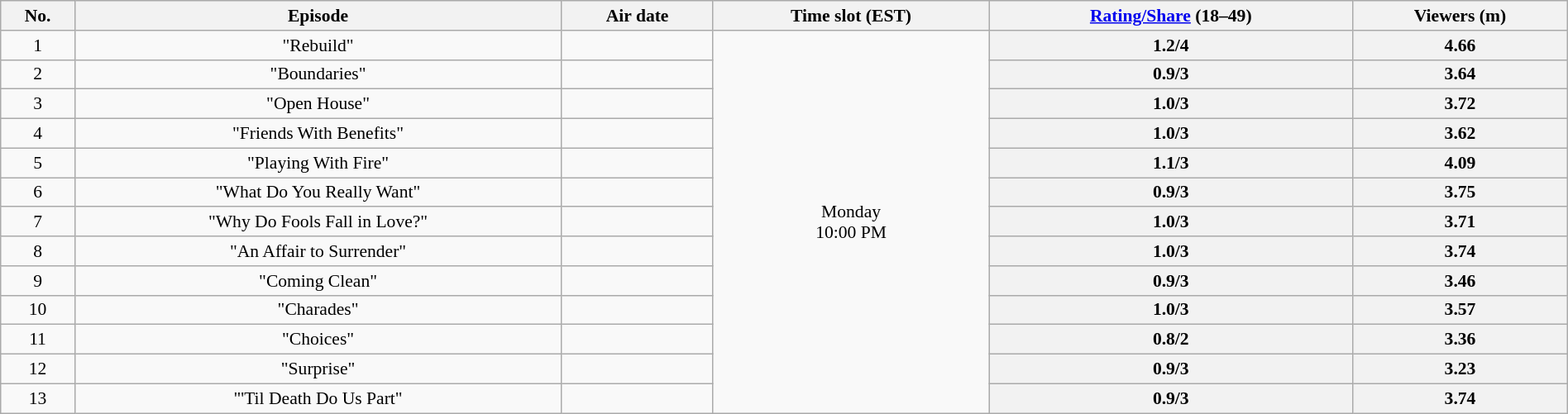<table class="wikitable" style="font-size:90%; text-align:center; width: 100%; margin-left: auto; margin-right: auto;">
<tr>
<th>No.</th>
<th>Episode</th>
<th>Air date</th>
<th>Time slot (EST)</th>
<th><a href='#'>Rating/Share</a> (18–49)</th>
<th>Viewers (m)</th>
</tr>
<tr>
<td style="text-align:center">1</td>
<td>"Rebuild"</td>
<td></td>
<td style="text-align:center" rowspan=13>Monday<br>10:00 PM</td>
<th style="text-align:center">1.2/4</th>
<th style="text-align:center">4.66</th>
</tr>
<tr>
<td style="text-align:center">2</td>
<td>"Boundaries"</td>
<td></td>
<th style="text-align:center">0.9/3</th>
<th style="text-align:center">3.64</th>
</tr>
<tr>
<td style="text-align:center">3</td>
<td>"Open House"</td>
<td></td>
<th style="text-align:center">1.0/3</th>
<th style="text-align:center">3.72</th>
</tr>
<tr>
<td style="text-align:center">4</td>
<td>"Friends With Benefits"</td>
<td></td>
<th style="text-align:center">1.0/3</th>
<th style="text-align:center">3.62</th>
</tr>
<tr>
<td style="text-align:center">5</td>
<td>"Playing With Fire"</td>
<td></td>
<th style="text-align:center">1.1/3</th>
<th style="text-align:center">4.09</th>
</tr>
<tr>
<td style="text-align:center">6</td>
<td>"What Do You Really Want"</td>
<td></td>
<th style="text-align:center">0.9/3</th>
<th style="text-align:center">3.75</th>
</tr>
<tr>
<td style="text-align:center">7</td>
<td>"Why Do Fools Fall in Love?"</td>
<td></td>
<th style="text-align:center">1.0/3</th>
<th style="text-align:center">3.71</th>
</tr>
<tr>
<td style="text-align:center">8</td>
<td>"An Affair to Surrender"</td>
<td></td>
<th style="text-align:center">1.0/3</th>
<th style="text-align:center">3.74</th>
</tr>
<tr>
<td style="text-align:center">9</td>
<td>"Coming Clean"</td>
<td></td>
<th style="text-align:center">0.9/3</th>
<th style="text-align:center">3.46</th>
</tr>
<tr>
<td style="text-align:center">10</td>
<td>"Charades"</td>
<td></td>
<th style="text-align:center">1.0/3</th>
<th style="text-align:center">3.57</th>
</tr>
<tr>
<td style="text-align:center">11</td>
<td>"Choices"</td>
<td></td>
<th style="text-align:center">0.8/2</th>
<th style="text-align:center">3.36</th>
</tr>
<tr>
<td style="text-align:center">12</td>
<td>"Surprise"</td>
<td></td>
<th style="text-align:center">0.9/3</th>
<th style="text-align:center">3.23</th>
</tr>
<tr>
<td style="text-align:center">13</td>
<td>"'Til Death Do Us Part"</td>
<td></td>
<th style="text-align:center">0.9/3</th>
<th style="text-align:center">3.74</th>
</tr>
</table>
